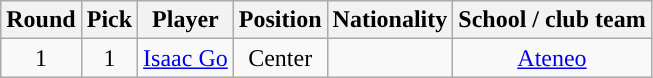<table class="wikitable sortable sortable">
<tr>
<th>Round</th>
<th>Pick</th>
<th>Player</th>
<th>Position</th>
<th>Nationality</th>
<th>School / club team</th>
</tr>
<tr style="text-align: center">
<td>1</td>
<td>1</td>
<td><a href='#'>Isaac Go</a></td>
<td>Center</td>
<td></td>
<td><a href='#'>Ateneo</a></td>
</tr>
</table>
